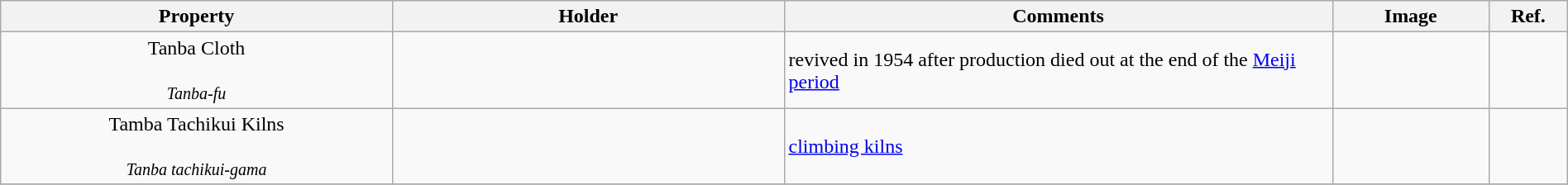<table class="wikitable sortable"  style="width:100%;">
<tr>
<th width="25%" align="left">Property</th>
<th width="25%" align="left">Holder</th>
<th width="35%" align="left" class="unsortable">Comments</th>
<th width="10%" align="left" class="unsortable">Image</th>
<th width="5%" align="left" class="unsortable">Ref.</th>
</tr>
<tr>
<td align="center">Tanba Cloth<br><br><small><em>Tanba-fu</em></small></td>
<td></td>
<td>revived in 1954 after production died out at the end of the <a href='#'>Meiji period</a></td>
<td></td>
<td></td>
</tr>
<tr>
<td align="center">Tamba Tachikui Kilns<br><br><small><em>Tanba tachikui-gama</em></small></td>
<td></td>
<td><a href='#'>climbing kilns</a></td>
<td></td>
<td></td>
</tr>
<tr>
</tr>
</table>
